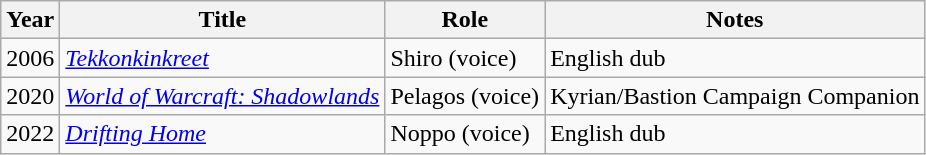<table class="wikitable sortable">
<tr>
<th>Year</th>
<th>Title</th>
<th>Role</th>
<th class="unsortable">Notes</th>
</tr>
<tr>
<td>2006</td>
<td><em><a href='#'>Tekkonkinkreet</a></em></td>
<td>Shiro (voice)</td>
<td>English dub</td>
</tr>
<tr>
<td>2020</td>
<td><em><a href='#'>World of Warcraft: Shadowlands</a></em></td>
<td>Pelagos (voice)</td>
<td>Kyrian/Bastion Campaign Companion</td>
</tr>
<tr>
<td>2022</td>
<td><em><a href='#'>Drifting Home</a></em></td>
<td>Noppo (voice)</td>
<td>English dub</td>
</tr>
</table>
